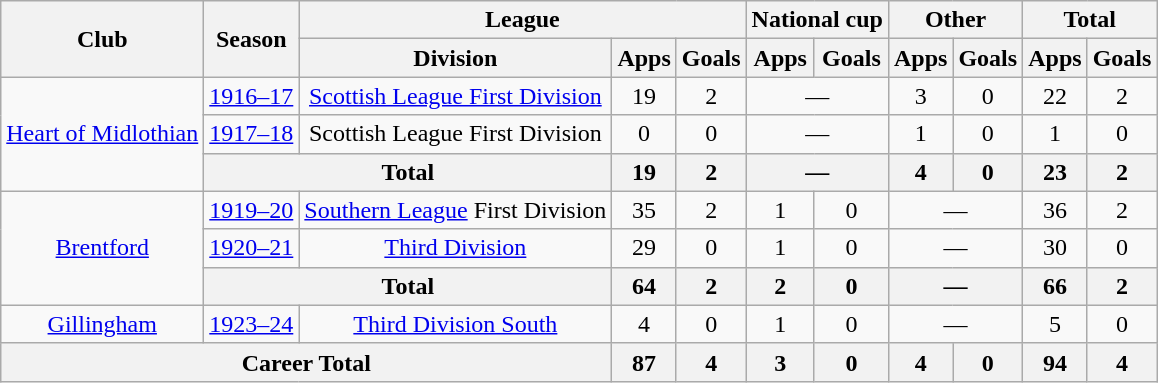<table class="wikitable" style="text-align: center;">
<tr>
<th rowspan="2">Club</th>
<th rowspan="2">Season</th>
<th colspan="3">League</th>
<th colspan="2">National cup</th>
<th colspan="2">Other</th>
<th colspan="2">Total</th>
</tr>
<tr>
<th>Division</th>
<th>Apps</th>
<th>Goals</th>
<th>Apps</th>
<th>Goals</th>
<th>Apps</th>
<th>Goals</th>
<th>Apps</th>
<th>Goals</th>
</tr>
<tr>
<td rowspan="3"><a href='#'>Heart of Midlothian</a></td>
<td><a href='#'>1916–17</a></td>
<td><a href='#'>Scottish League First Division</a></td>
<td>19</td>
<td>2</td>
<td colspan="2">—</td>
<td>3</td>
<td>0</td>
<td>22</td>
<td>2</td>
</tr>
<tr>
<td><a href='#'>1917–18</a></td>
<td>Scottish League First Division</td>
<td>0</td>
<td>0</td>
<td colspan="2">—</td>
<td>1</td>
<td>0</td>
<td>1</td>
<td>0</td>
</tr>
<tr>
<th colspan="2">Total</th>
<th>19</th>
<th>2</th>
<th colspan="2">—</th>
<th>4</th>
<th>0</th>
<th>23</th>
<th>2</th>
</tr>
<tr>
<td rowspan="3"><a href='#'>Brentford</a></td>
<td><a href='#'>1919–20</a></td>
<td><a href='#'>Southern League</a> First Division</td>
<td>35</td>
<td>2</td>
<td>1</td>
<td>0</td>
<td colspan="2">—</td>
<td>36</td>
<td>2</td>
</tr>
<tr>
<td><a href='#'>1920–21</a></td>
<td><a href='#'>Third Division</a></td>
<td>29</td>
<td>0</td>
<td>1</td>
<td>0</td>
<td colspan="2">—</td>
<td>30</td>
<td>0</td>
</tr>
<tr>
<th colspan="2">Total</th>
<th>64</th>
<th>2</th>
<th>2</th>
<th>0</th>
<th colspan="2">—</th>
<th>66</th>
<th>2</th>
</tr>
<tr>
<td><a href='#'>Gillingham</a></td>
<td><a href='#'>1923–24</a></td>
<td><a href='#'>Third Division South</a></td>
<td>4</td>
<td>0</td>
<td>1</td>
<td>0</td>
<td colspan="2">—</td>
<td>5</td>
<td>0</td>
</tr>
<tr>
<th colspan="3">Career Total</th>
<th>87</th>
<th>4</th>
<th>3</th>
<th>0</th>
<th>4</th>
<th>0</th>
<th>94</th>
<th>4</th>
</tr>
</table>
